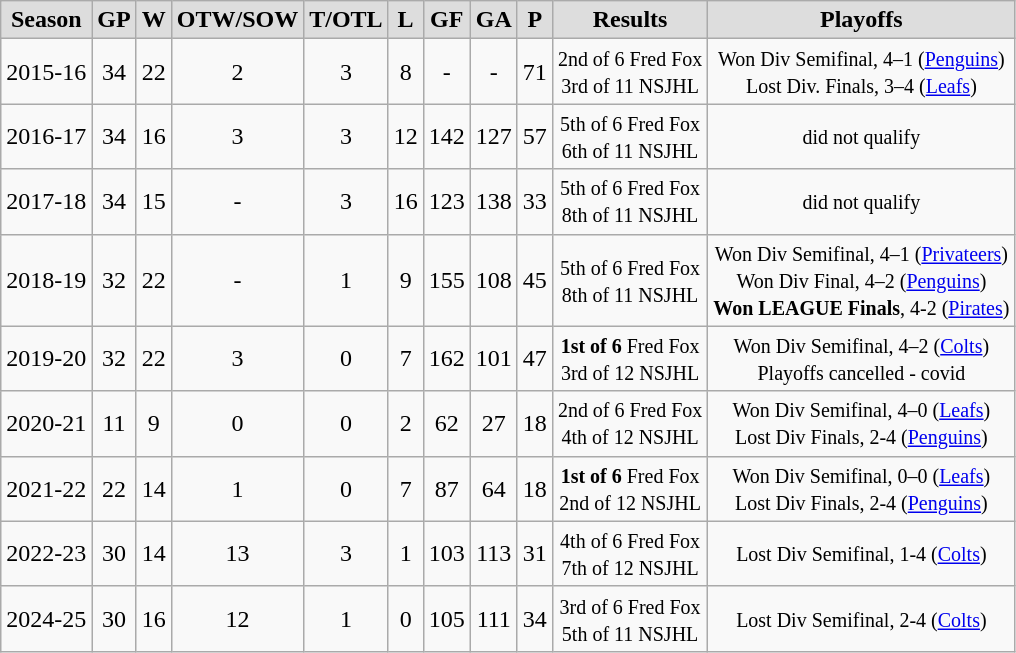<table class="wikitable">
<tr align="center"  bgcolor="#dddddd">
<td><strong>Season</strong></td>
<td><strong>GP</strong></td>
<td><strong>W</strong></td>
<td><strong>OTW/SOW</strong></td>
<td><strong>T/OTL</strong></td>
<td><strong>L</strong></td>
<td><strong>GF</strong></td>
<td><strong>GA</strong></td>
<td><strong>P</strong></td>
<td><strong>Results</strong></td>
<td><strong>Playoffs</strong></td>
</tr>
<tr align="center">
<td>2015-16</td>
<td>34</td>
<td>22</td>
<td>2</td>
<td>3</td>
<td>8</td>
<td>-</td>
<td>-</td>
<td>71</td>
<td><small>2nd of 6 Fred Fox<br>3rd of 11 NSJHL</small></td>
<td><small>Won Div Semifinal, 4–1 (<a href='#'>Penguins</a>)<br>Lost Div. Finals, 3–4 (<a href='#'>Leafs</a>)</small></td>
</tr>
<tr align="center">
<td>2016-17</td>
<td>34</td>
<td>16</td>
<td>3</td>
<td>3</td>
<td>12</td>
<td>142</td>
<td>127</td>
<td>57</td>
<td><small>5th of 6 Fred Fox<br>6th of 11 NSJHL</small></td>
<td><small>did not qualify</small></td>
</tr>
<tr align="center">
<td>2017-18</td>
<td>34</td>
<td>15</td>
<td>-</td>
<td>3</td>
<td>16</td>
<td>123</td>
<td>138</td>
<td>33</td>
<td><small>5th of 6 Fred Fox<br>8th of 11 NSJHL</small></td>
<td><small>did not qualify</small></td>
</tr>
<tr align="center">
<td>2018-19</td>
<td>32</td>
<td>22</td>
<td>-</td>
<td>1</td>
<td>9</td>
<td>155</td>
<td>108</td>
<td>45</td>
<td><small>5th of 6 Fred Fox<br>8th of 11 NSJHL</small></td>
<td><small>Won Div Semifinal, 4–1 (<a href='#'>Privateers</a>)<br>Won Div Final, 4–2 (<a href='#'>Penguins</a>)<br><strong>Won LEAGUE Finals</strong>, 4-2 (<a href='#'>Pirates</a>)</small></td>
</tr>
<tr align="center">
<td>2019-20</td>
<td>32</td>
<td>22</td>
<td>3</td>
<td>0</td>
<td>7</td>
<td>162</td>
<td>101</td>
<td>47</td>
<td><small><strong>1st of 6</strong> Fred Fox<br>3rd of 12 NSJHL</small></td>
<td><small>Won Div Semifinal, 4–2 (<a href='#'>Colts</a>)<br>Playoffs cancelled - covid</small></td>
</tr>
<tr align="center">
<td>2020-21</td>
<td>11</td>
<td>9</td>
<td>0</td>
<td>0</td>
<td>2</td>
<td>62</td>
<td>27</td>
<td>18</td>
<td><small>2nd of 6 Fred Fox<br>4th of 12 NSJHL</small></td>
<td><small>Won Div Semifinal, 4–0 (<a href='#'>Leafs</a>)<br>Lost Div Finals, 2-4 (<a href='#'>Penguins</a>)</small></td>
</tr>
<tr align="center">
<td>2021-22</td>
<td>22</td>
<td>14</td>
<td>1</td>
<td>0</td>
<td>7</td>
<td>87</td>
<td>64</td>
<td>18</td>
<td><small><strong>1st of 6</strong> Fred Fox<br>2nd of 12 NSJHL</small></td>
<td><small>Won Div Semifinal, 0–0 (<a href='#'>Leafs</a>)<br>Lost Div Finals, 2-4 (<a href='#'>Penguins</a>)</small></td>
</tr>
<tr align="center">
<td>2022-23</td>
<td>30</td>
<td>14</td>
<td>13</td>
<td>3</td>
<td>1</td>
<td>103</td>
<td>113</td>
<td>31</td>
<td><small>4th of 6 Fred Fox<br>7th of 12 NSJHL</small></td>
<td><small>Lost Div Semifinal, 1-4 (<a href='#'>Colts</a>)</small></td>
</tr>
<tr align="center">
<td>2024-25</td>
<td>30</td>
<td>16</td>
<td>12</td>
<td>1</td>
<td>0</td>
<td>105</td>
<td>111</td>
<td>34</td>
<td><small>3rd of 6 Fred Fox<br>5th of 11 NSJHL</small></td>
<td><small>Lost Div Semifinal, 2-4 (<a href='#'>Colts</a>)</small></td>
</tr>
</table>
